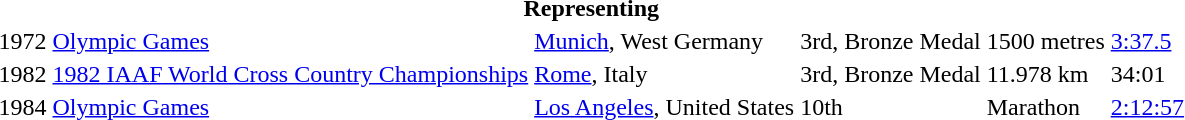<table>
<tr>
<th colspan="6">Representing </th>
</tr>
<tr>
<td>1972</td>
<td><a href='#'>Olympic Games</a></td>
<td><a href='#'>Munich</a>, West Germany</td>
<td>3rd, Bronze Medal</td>
<td>1500 metres</td>
<td><a href='#'>3:37.5</a></td>
</tr>
<tr 1976 Athletics at Summer Olympics Games Montreal, Canada 4th, 5000 metres 13:25.50>
<td>1982</td>
<td><a href='#'>1982 IAAF World Cross Country Championships</a></td>
<td><a href='#'>Rome</a>, Italy</td>
<td>3rd, Bronze Medal</td>
<td>11.978 km</td>
<td>34:01</td>
</tr>
<tr>
<td>1984</td>
<td><a href='#'>Olympic Games</a></td>
<td><a href='#'>Los Angeles</a>, United States</td>
<td>10th</td>
<td>Marathon</td>
<td><a href='#'>2:12:57</a></td>
</tr>
</table>
